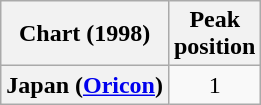<table class="wikitable sortable plainrowheaders">
<tr>
<th scope="col">Chart (1998)</th>
<th scope="col">Peak<br>position</th>
</tr>
<tr>
<th scope="row">Japan (<a href='#'>Oricon</a>)</th>
<td align="center">1</td>
</tr>
</table>
